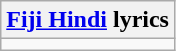<table class="wikitable">
<tr>
<th><a href='#'>Fiji Hindi</a> lyrics</th>
</tr>
<tr style="vertical-align:top; white-space:nowrap;">
<td></td>
</tr>
</table>
